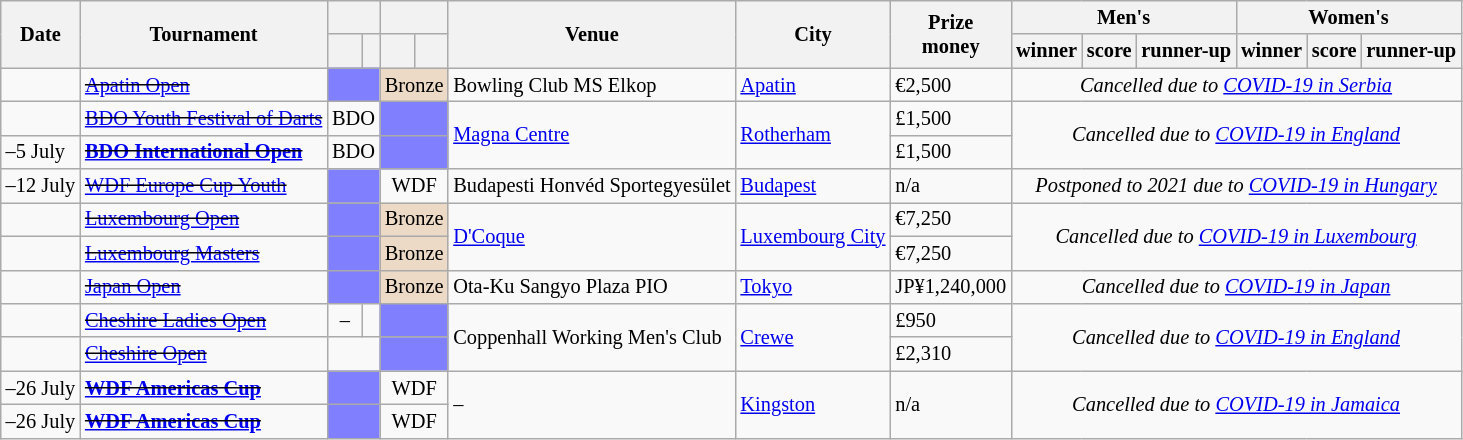<table class="wikitable sortable" style="font-size: 85%">
<tr>
<th rowspan="2">Date</th>
<th rowspan="2">Tournament</th>
<th colspan="2"></th>
<th colspan="2"></th>
<th rowspan="2">Venue</th>
<th rowspan="2">City</th>
<th rowspan="2" class=unsortable>Prize<br>money</th>
<th colspan="3">Men's</th>
<th colspan="3">Women's</th>
</tr>
<tr>
<th></th>
<th></th>
<th></th>
<th></th>
<th>winner</th>
<th>score</th>
<th>runner-up</th>
<th>winner</th>
<th>score</th>
<th>runner-up</th>
</tr>
<tr>
<td></td>
<td><s><a href='#'>Apatin Open</a></s></td>
<td colspan=2 style="background:#8080ff"></td>
<td colspan=2 bgcolor="ecd9c6" align="center">Bronze</td>
<td>Bowling Club MS Elkop</td>
<td> <a href='#'>Apatin</a></td>
<td>€2,500</td>
<td rowspan=1 colspan=6 align=center><em>Cancelled due to <a href='#'>COVID-19 in Serbia</a></em></td>
</tr>
<tr>
<td></td>
<td><s><a href='#'>BDO Youth Festival of Darts</a></s></td>
<td colspan=2 align="center">BDO</td>
<td colspan=2 style="background:#8080ff"></td>
<td rowspan=2><a href='#'>Magna Centre</a></td>
<td rowspan=2> <a href='#'>Rotherham</a></td>
<td>£1,500</td>
<td rowspan=2 colspan=6 align=center><em>Cancelled due to <a href='#'>COVID-19 in England</a></em></td>
</tr>
<tr>
<td>–5 July</td>
<td><s><strong><a href='#'>BDO International Open</a></strong></s></td>
<td colspan=2 align="center">BDO</td>
<td colspan=2 style="background:#8080ff"></td>
<td>£1,500</td>
</tr>
<tr>
<td>–12 July</td>
<td><s><a href='#'>WDF Europe Cup Youth</a></s> <strong></strong></td>
<td colspan=2 style="background:#8080ff"></td>
<td colspan=2 align="center">WDF</td>
<td>Budapesti Honvéd Sportegyesület</td>
<td> <a href='#'>Budapest</a></td>
<td>n/a</td>
<td rowspan=1 colspan=6 align=center><em>Postponed to 2021 due to <a href='#'>COVID-19 in Hungary</a></em></td>
</tr>
<tr>
<td></td>
<td><s><a href='#'>Luxembourg Open</a></s></td>
<td colspan=2 style="background:#8080ff"></td>
<td colspan=2 bgcolor="ecd9c6" align="center">Bronze</td>
<td rowspan=2><a href='#'>D'Coque</a></td>
<td rowspan=2> <a href='#'>Luxembourg City</a></td>
<td>€7,250</td>
<td rowspan=2 colspan=6 align=center><em>Cancelled due to <a href='#'>COVID-19 in Luxembourg</a></em></td>
</tr>
<tr>
<td></td>
<td><s><a href='#'>Luxembourg Masters</a></s></td>
<td colspan=2 style="background:#8080ff"></td>
<td colspan=2 bgcolor="ecd9c6" align="center">Bronze</td>
<td>€7,250</td>
</tr>
<tr>
<td></td>
<td><s><a href='#'>Japan Open</a></s></td>
<td colspan=2 style="background:#8080ff"></td>
<td colspan=2 bgcolor="ecd9c6" align="center">Bronze</td>
<td>Ota-Ku Sangyo Plaza PIO</td>
<td> <a href='#'>Tokyo</a></td>
<td>JP¥1,240,000</td>
<td rowspan=1 colspan=6 align=center><em>Cancelled due to <a href='#'>COVID-19 in Japan</a></em></td>
</tr>
<tr>
<td></td>
<td><s><a href='#'>Cheshire Ladies Open</a></s></td>
<td align="center">–</td>
<td align="center"></td>
<td colspan=2 style="background:#8080ff"></td>
<td rowspan=2>Coppenhall Working Men's Club</td>
<td rowspan=2> <a href='#'>Crewe</a></td>
<td>£950</td>
<td rowspan=2 colspan=6 align=center><em>Cancelled due to <a href='#'>COVID-19 in England</a></em></td>
</tr>
<tr>
<td></td>
<td><s><a href='#'>Cheshire Open</a></s></td>
<td colspan=2 align="center"></td>
<td colspan=2 style="background:#8080ff"></td>
<td>£2,310</td>
</tr>
<tr>
<td>–26 July</td>
<td><s><strong><a href='#'>WDF Americas Cup</a></strong></s> <strong></strong></td>
<td colspan=2 style="background:#8080ff"></td>
<td colspan=2 align="center">WDF</td>
<td rowspan=2>–</td>
<td rowspan=2> <a href='#'>Kingston</a></td>
<td rowspan=2>n/a</td>
<td rowspan=2 colspan=6 align=center><em>Cancelled due to <a href='#'>COVID-19 in Jamaica</a></em></td>
</tr>
<tr>
<td>–26 July</td>
<td><s><strong><a href='#'>WDF Americas Cup</a></strong></s> <strong></strong></td>
<td colspan=2 style="background:#8080ff"></td>
<td colspan=2 align="center">WDF</td>
</tr>
</table>
